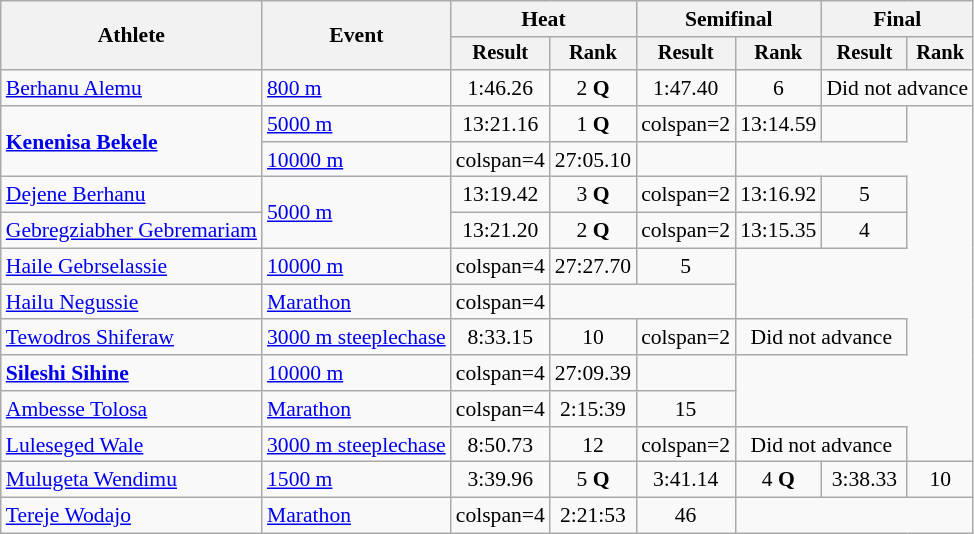<table class="wikitable" style="font-size:90%">
<tr>
<th rowspan="2">Athlete</th>
<th rowspan="2">Event</th>
<th colspan="2">Heat</th>
<th colspan="2">Semifinal</th>
<th colspan="2">Final</th>
</tr>
<tr style="font-size:95%">
<th>Result</th>
<th>Rank</th>
<th>Result</th>
<th>Rank</th>
<th>Result</th>
<th>Rank</th>
</tr>
<tr align=center>
<td align=left><a href='#'>Berhanu Alemu</a></td>
<td align=left><a href='#'>800 m</a></td>
<td>1:46.26</td>
<td>2 <strong>Q</strong></td>
<td>1:47.40</td>
<td>6</td>
<td colspan=2>Did not advance</td>
</tr>
<tr align=center>
<td align=left rowspan=2><strong><a href='#'>Kenenisa Bekele</a></strong></td>
<td align=left><a href='#'>5000 m</a></td>
<td>13:21.16</td>
<td>1 <strong>Q</strong></td>
<td>colspan=2 </td>
<td>13:14.59</td>
<td></td>
</tr>
<tr align=center>
<td align=left><a href='#'>10000 m</a></td>
<td>colspan=4 </td>
<td>27:05.10 </td>
<td></td>
</tr>
<tr align=center>
<td align=left><a href='#'>Dejene Berhanu</a></td>
<td align=left rowspan=2><a href='#'>5000 m</a></td>
<td>13:19.42</td>
<td>3 <strong>Q</strong></td>
<td>colspan=2 </td>
<td>13:16.92</td>
<td>5</td>
</tr>
<tr align=center>
<td align=left><a href='#'>Gebregziabher Gebremariam</a></td>
<td>13:21.20</td>
<td>2 <strong>Q</strong></td>
<td>colspan=2 </td>
<td>13:15.35</td>
<td>4</td>
</tr>
<tr align=center>
<td align=left><a href='#'>Haile Gebrselassie</a></td>
<td align=left><a href='#'>10000 m</a></td>
<td>colspan=4 </td>
<td>27:27.70</td>
<td>5</td>
</tr>
<tr align=center>
<td align=left><a href='#'>Hailu Negussie</a></td>
<td align=left><a href='#'>Marathon</a></td>
<td>colspan=4 </td>
<td colspan=2></td>
</tr>
<tr align=center>
<td align=left><a href='#'>Tewodros Shiferaw</a></td>
<td align=left><a href='#'>3000 m steeplechase</a></td>
<td>8:33.15</td>
<td>10</td>
<td>colspan=2 </td>
<td colspan=2>Did not advance</td>
</tr>
<tr align=center>
<td align=left><strong><a href='#'>Sileshi Sihine</a></strong></td>
<td align=left><a href='#'>10000 m</a></td>
<td>colspan=4 </td>
<td>27:09.39</td>
<td></td>
</tr>
<tr align=center>
<td align=left><a href='#'>Ambesse Tolosa</a></td>
<td align=left><a href='#'>Marathon</a></td>
<td>colspan=4 </td>
<td>2:15:39</td>
<td>15</td>
</tr>
<tr align=center>
<td align=left><a href='#'>Luleseged Wale</a></td>
<td align=left><a href='#'>3000 m steeplechase</a></td>
<td>8:50.73</td>
<td>12</td>
<td>colspan=2 </td>
<td colspan=2>Did not advance</td>
</tr>
<tr align=center>
<td align=left><a href='#'>Mulugeta Wendimu</a></td>
<td align=left><a href='#'>1500 m</a></td>
<td>3:39.96</td>
<td>5 <strong>Q</strong></td>
<td>3:41.14</td>
<td>4 <strong>Q</strong></td>
<td>3:38.33</td>
<td>10</td>
</tr>
<tr align=center>
<td align=left><a href='#'>Tereje Wodajo</a></td>
<td align=left><a href='#'>Marathon</a></td>
<td>colspan=4 </td>
<td>2:21:53</td>
<td>46</td>
</tr>
</table>
